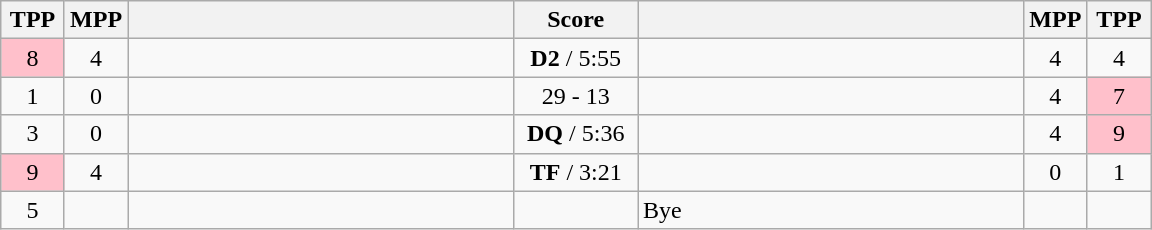<table class="wikitable" style="text-align: center;" |>
<tr>
<th width="35">TPP</th>
<th width="35">MPP</th>
<th width="250"></th>
<th width="75">Score</th>
<th width="250"></th>
<th width="35">MPP</th>
<th width="35">TPP</th>
</tr>
<tr>
<td bgcolor=pink>8</td>
<td>4</td>
<td style="text-align:left;"></td>
<td><strong>D2</strong> / 5:55</td>
<td style="text-align:left;"></td>
<td>4</td>
<td>4</td>
</tr>
<tr>
<td>1</td>
<td>0</td>
<td style="text-align:left;"><strong></strong></td>
<td>29 - 13</td>
<td style="text-align:left;"></td>
<td>4</td>
<td bgcolor=pink>7</td>
</tr>
<tr>
<td>3</td>
<td>0</td>
<td style="text-align:left;"><strong></strong></td>
<td><strong>DQ</strong> / 5:36</td>
<td style="text-align:left;"></td>
<td>4</td>
<td bgcolor=pink>9</td>
</tr>
<tr>
<td bgcolor=pink>9</td>
<td>4</td>
<td style="text-align:left;"></td>
<td><strong>TF</strong> / 3:21</td>
<td style="text-align:left;"><strong></strong></td>
<td>0</td>
<td>1</td>
</tr>
<tr>
<td>5</td>
<td></td>
<td style="text-align:left;"><strong></strong></td>
<td></td>
<td style="text-align:left;">Bye</td>
<td></td>
<td></td>
</tr>
</table>
